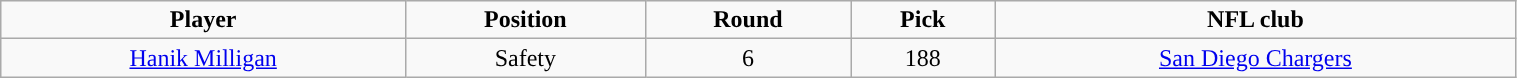<table class="wikitable" width="80%">
<tr align="center">
<td><strong>Player</strong></td>
<td><strong>Position</strong></td>
<td><strong>Round</strong></td>
<td><strong>Pick</strong></td>
<td><strong>NFL club</strong></td>
</tr>
<tr align="center" bgcolor="">
<td><a href='#'>Hanik Milligan</a></td>
<td>Safety</td>
<td>6</td>
<td>188</td>
<td><a href='#'>San Diego Chargers</a></td>
</tr>
</table>
